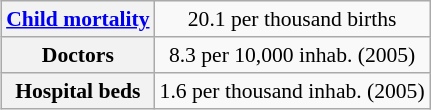<table class="wikitable" style="font-size: 90%; float:right; margin:1em; border-collapse:border; text-align:center;">
<tr>
<th><a href='#'>Child mortality</a></th>
<td>20.1 per thousand births</td>
</tr>
<tr>
<th>Doctors</th>
<td>8.3 per 10,000 inhab. (2005)</td>
</tr>
<tr>
<th>Hospital beds</th>
<td>1.6 per thousand inhab. (2005)</td>
</tr>
</table>
